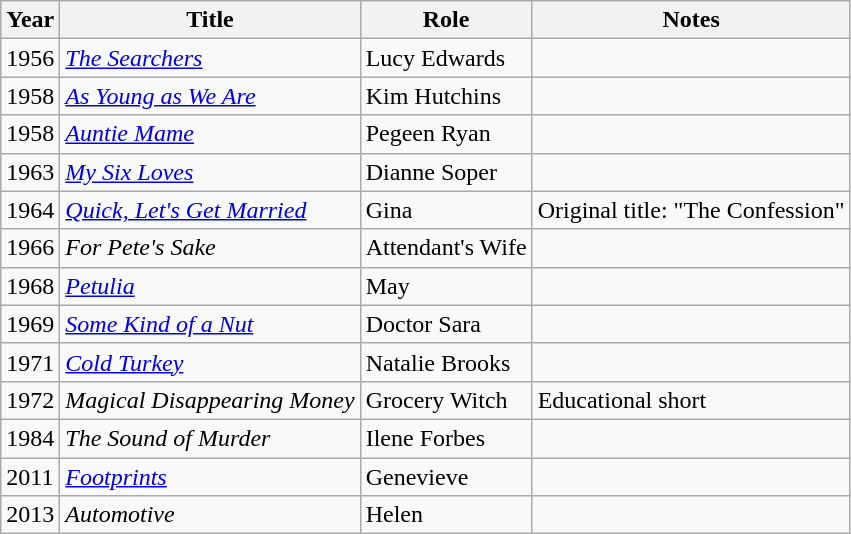<table class="wikitable">
<tr>
<th>Year</th>
<th>Title</th>
<th>Role</th>
<th>Notes</th>
</tr>
<tr>
<td>1956</td>
<td><em><a href='#'>The Searchers</a></em></td>
<td>Lucy Edwards</td>
<td></td>
</tr>
<tr>
<td>1958</td>
<td><em><a href='#'>As Young as We Are</a></em></td>
<td>Kim Hutchins</td>
<td></td>
</tr>
<tr>
<td>1958</td>
<td><em><a href='#'>Auntie Mame</a></em></td>
<td>Pegeen Ryan</td>
<td></td>
</tr>
<tr>
<td>1963</td>
<td><em><a href='#'>My Six Loves</a></em></td>
<td>Dianne Soper</td>
<td></td>
</tr>
<tr>
<td>1964</td>
<td><em><a href='#'>Quick, Let's Get Married</a></em></td>
<td>Gina</td>
<td>Original title: "The Confession"</td>
</tr>
<tr>
<td>1966</td>
<td><em>For Pete's Sake</em></td>
<td>Attendant's Wife</td>
<td></td>
</tr>
<tr>
<td>1968</td>
<td><em><a href='#'>Petulia</a></em></td>
<td>May</td>
<td></td>
</tr>
<tr>
<td>1969</td>
<td><em><a href='#'>Some Kind of a Nut</a></em></td>
<td>Doctor Sara</td>
<td></td>
</tr>
<tr>
<td>1971</td>
<td><em><a href='#'>Cold Turkey</a></em></td>
<td>Natalie Brooks</td>
<td></td>
</tr>
<tr>
<td>1972</td>
<td><em>Magical Disappearing Money</em></td>
<td>Grocery Witch</td>
<td>Educational short</td>
</tr>
<tr>
<td>1984</td>
<td><em>The Sound of Murder</em></td>
<td>Ilene Forbes</td>
<td></td>
</tr>
<tr>
<td>2011</td>
<td><em><a href='#'>Footprints</a></em></td>
<td>Genevieve</td>
<td></td>
</tr>
<tr>
<td>2013</td>
<td><em>Automotive</em></td>
<td>Helen</td>
<td></td>
</tr>
</table>
